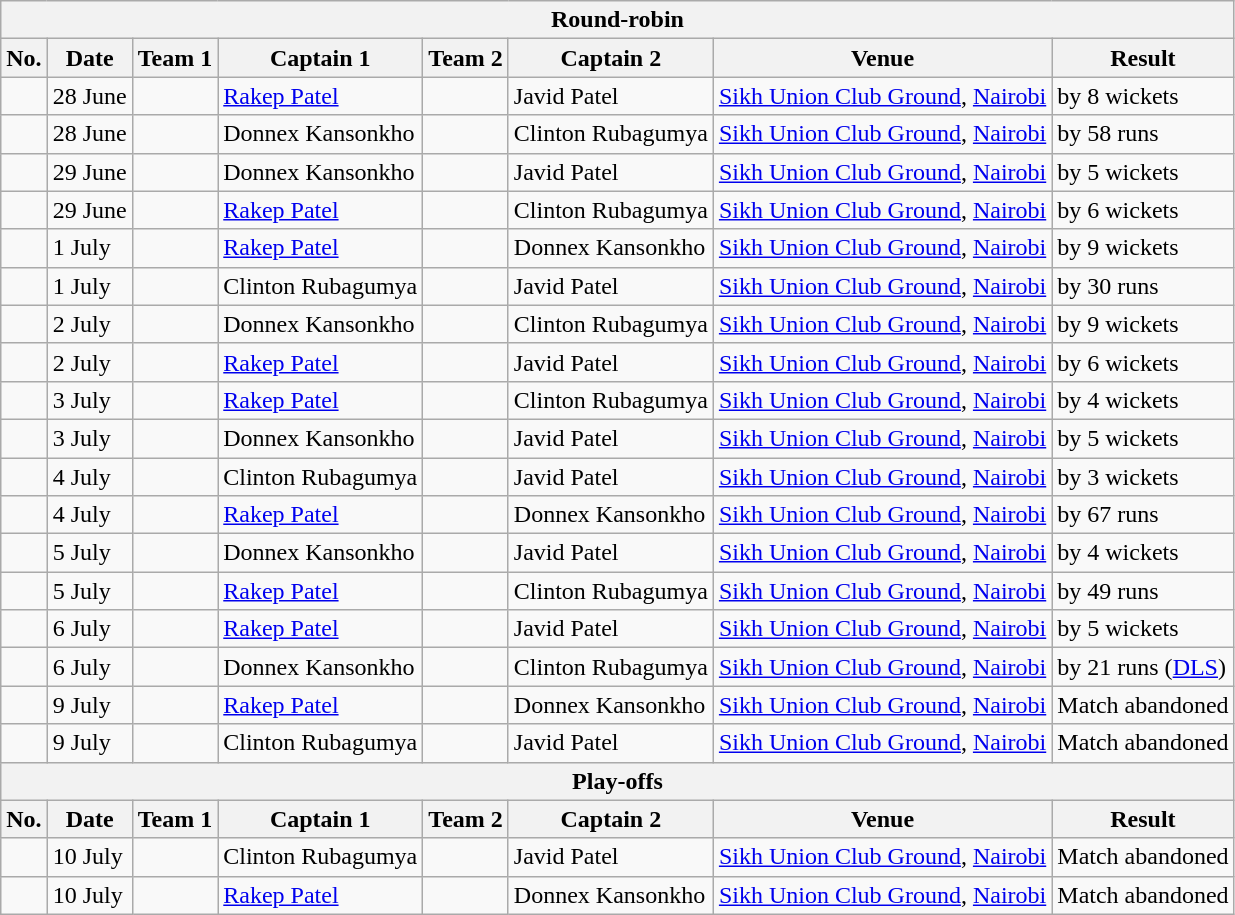<table class="wikitable">
<tr>
<th colspan="9">Round-robin</th>
</tr>
<tr>
<th>No.</th>
<th>Date</th>
<th>Team 1</th>
<th>Captain 1</th>
<th>Team 2</th>
<th>Captain 2</th>
<th>Venue</th>
<th>Result</th>
</tr>
<tr>
<td></td>
<td>28 June</td>
<td></td>
<td><a href='#'>Rakep Patel</a></td>
<td></td>
<td>Javid Patel</td>
<td><a href='#'>Sikh Union Club Ground</a>, <a href='#'>Nairobi</a></td>
<td> by 8 wickets</td>
</tr>
<tr>
<td></td>
<td>28 June</td>
<td></td>
<td>Donnex Kansonkho</td>
<td></td>
<td>Clinton Rubagumya</td>
<td><a href='#'>Sikh Union Club Ground</a>, <a href='#'>Nairobi</a></td>
<td> by 58 runs</td>
</tr>
<tr>
<td></td>
<td>29 June</td>
<td></td>
<td>Donnex Kansonkho</td>
<td></td>
<td>Javid Patel</td>
<td><a href='#'>Sikh Union Club Ground</a>, <a href='#'>Nairobi</a></td>
<td> by 5 wickets</td>
</tr>
<tr>
<td></td>
<td>29 June</td>
<td></td>
<td><a href='#'>Rakep Patel</a></td>
<td></td>
<td>Clinton Rubagumya</td>
<td><a href='#'>Sikh Union Club Ground</a>, <a href='#'>Nairobi</a></td>
<td> by 6 wickets</td>
</tr>
<tr>
<td></td>
<td>1 July</td>
<td></td>
<td><a href='#'>Rakep Patel</a></td>
<td></td>
<td>Donnex Kansonkho</td>
<td><a href='#'>Sikh Union Club Ground</a>, <a href='#'>Nairobi</a></td>
<td> by 9 wickets</td>
</tr>
<tr>
<td></td>
<td>1 July</td>
<td></td>
<td>Clinton Rubagumya</td>
<td></td>
<td>Javid Patel</td>
<td><a href='#'>Sikh Union Club Ground</a>, <a href='#'>Nairobi</a></td>
<td> by 30 runs</td>
</tr>
<tr>
<td></td>
<td>2 July</td>
<td></td>
<td>Donnex Kansonkho</td>
<td></td>
<td>Clinton Rubagumya</td>
<td><a href='#'>Sikh Union Club Ground</a>, <a href='#'>Nairobi</a></td>
<td> by 9 wickets</td>
</tr>
<tr>
<td></td>
<td>2 July</td>
<td></td>
<td><a href='#'>Rakep Patel</a></td>
<td></td>
<td>Javid Patel</td>
<td><a href='#'>Sikh Union Club Ground</a>, <a href='#'>Nairobi</a></td>
<td> by 6 wickets</td>
</tr>
<tr>
<td></td>
<td>3 July</td>
<td></td>
<td><a href='#'>Rakep Patel</a></td>
<td></td>
<td>Clinton Rubagumya</td>
<td><a href='#'>Sikh Union Club Ground</a>, <a href='#'>Nairobi</a></td>
<td> by 4 wickets</td>
</tr>
<tr>
<td></td>
<td>3 July</td>
<td></td>
<td>Donnex Kansonkho</td>
<td></td>
<td>Javid Patel</td>
<td><a href='#'>Sikh Union Club Ground</a>, <a href='#'>Nairobi</a></td>
<td> by 5 wickets</td>
</tr>
<tr>
<td></td>
<td>4 July</td>
<td></td>
<td>Clinton Rubagumya</td>
<td></td>
<td>Javid Patel</td>
<td><a href='#'>Sikh Union Club Ground</a>, <a href='#'>Nairobi</a></td>
<td> by 3 wickets</td>
</tr>
<tr>
<td></td>
<td>4 July</td>
<td></td>
<td><a href='#'>Rakep Patel</a></td>
<td></td>
<td>Donnex Kansonkho</td>
<td><a href='#'>Sikh Union Club Ground</a>, <a href='#'>Nairobi</a></td>
<td> by 67 runs</td>
</tr>
<tr>
<td></td>
<td>5 July</td>
<td></td>
<td>Donnex Kansonkho</td>
<td></td>
<td>Javid Patel</td>
<td><a href='#'>Sikh Union Club Ground</a>, <a href='#'>Nairobi</a></td>
<td> by 4 wickets</td>
</tr>
<tr>
<td></td>
<td>5 July</td>
<td></td>
<td><a href='#'>Rakep Patel</a></td>
<td></td>
<td>Clinton Rubagumya</td>
<td><a href='#'>Sikh Union Club Ground</a>, <a href='#'>Nairobi</a></td>
<td> by 49 runs</td>
</tr>
<tr>
<td></td>
<td>6 July</td>
<td></td>
<td><a href='#'>Rakep Patel</a></td>
<td></td>
<td>Javid Patel</td>
<td><a href='#'>Sikh Union Club Ground</a>, <a href='#'>Nairobi</a></td>
<td> by 5 wickets</td>
</tr>
<tr>
<td></td>
<td>6 July</td>
<td></td>
<td>Donnex Kansonkho</td>
<td></td>
<td>Clinton Rubagumya</td>
<td><a href='#'>Sikh Union Club Ground</a>, <a href='#'>Nairobi</a></td>
<td> by 21 runs (<a href='#'>DLS</a>)</td>
</tr>
<tr>
<td></td>
<td>9 July</td>
<td></td>
<td><a href='#'>Rakep Patel</a></td>
<td></td>
<td>Donnex Kansonkho</td>
<td><a href='#'>Sikh Union Club Ground</a>, <a href='#'>Nairobi</a></td>
<td>Match abandoned</td>
</tr>
<tr>
<td></td>
<td>9 July</td>
<td></td>
<td>Clinton Rubagumya</td>
<td></td>
<td>Javid Patel</td>
<td><a href='#'>Sikh Union Club Ground</a>, <a href='#'>Nairobi</a></td>
<td>Match abandoned</td>
</tr>
<tr>
<th colspan="8">Play-offs</th>
</tr>
<tr>
<th>No.</th>
<th>Date</th>
<th>Team 1</th>
<th>Captain 1</th>
<th>Team 2</th>
<th>Captain 2</th>
<th>Venue</th>
<th>Result</th>
</tr>
<tr>
<td></td>
<td>10 July</td>
<td></td>
<td>Clinton Rubagumya</td>
<td></td>
<td>Javid Patel</td>
<td><a href='#'>Sikh Union Club Ground</a>, <a href='#'>Nairobi</a></td>
<td>Match abandoned</td>
</tr>
<tr>
<td></td>
<td>10 July</td>
<td></td>
<td><a href='#'>Rakep Patel</a></td>
<td></td>
<td>Donnex Kansonkho</td>
<td><a href='#'>Sikh Union Club Ground</a>, <a href='#'>Nairobi</a></td>
<td>Match abandoned</td>
</tr>
</table>
